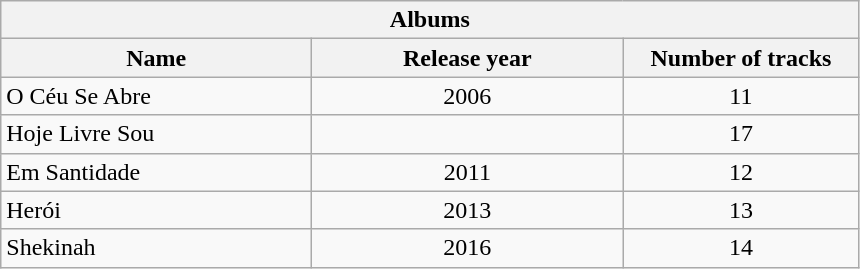<table class="wikitable">
<tr>
<th colspan="4">Albums</th>
</tr>
<tr>
<th width=200>Name</th>
<th width=200>Release year</th>
<th width=150>Number of tracks</th>
</tr>
<tr>
<td>O Céu Se Abre</td>
<td align="center">2006</td>
<td align="center">11</td>
</tr>
<tr>
<td>Hoje Livre Sou</td>
<td align="center"></td>
<td align="center">17</td>
</tr>
<tr>
<td>Em Santidade</td>
<td align="center">2011</td>
<td align="center">12</td>
</tr>
<tr>
<td>Herói</td>
<td align="center">2013</td>
<td align="center">13</td>
</tr>
<tr>
<td>Shekinah</td>
<td align="center">2016</td>
<td align="center">14</td>
</tr>
</table>
